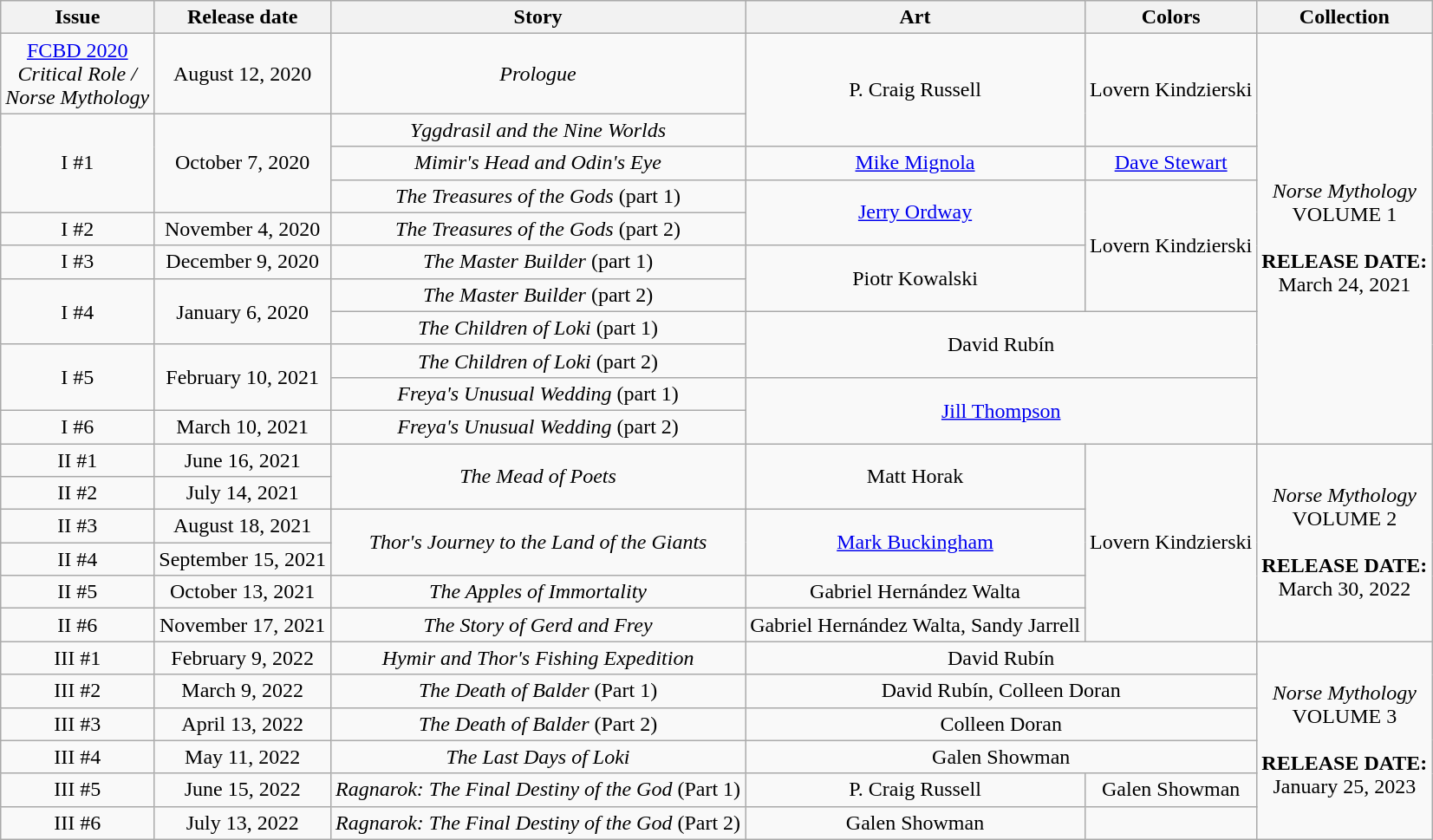<table class="wikitable" style="text-align: center">
<tr>
<th>Issue</th>
<th>Release date</th>
<th>Story</th>
<th>Art</th>
<th>Colors</th>
<th>Collection</th>
</tr>
<tr>
<td><a href='#'>FCBD 2020</a><br><em>Critical Role /<br>Norse Mythology</em></td>
<td>August 12, 2020</td>
<td><em>Prologue</em></td>
<td rowspan=2>P. Craig Russell</td>
<td rowspan=2>Lovern Kindzierski</td>
<td rowspan=11><em>Norse Mythology</em><br><span>VOLUME 1<br><br><strong>RELEASE DATE:</strong><br>March 24, 2021<br></span></td>
</tr>
<tr>
<td rowspan=3>I #1</td>
<td rowspan=3>October 7, 2020</td>
<td><em>Yggdrasil and the Nine Worlds</em></td>
</tr>
<tr>
<td><em>Mimir's Head and Odin's Eye</em></td>
<td><a href='#'>Mike Mignola</a></td>
<td><a href='#'>Dave Stewart</a></td>
</tr>
<tr>
<td><em>The Treasures of the Gods</em> (part 1)</td>
<td rowspan=2><a href='#'>Jerry Ordway</a></td>
<td rowspan=4>Lovern Kindzierski</td>
</tr>
<tr>
<td>I #2</td>
<td>November 4, 2020</td>
<td><em>The Treasures of the Gods</em> (part 2)</td>
</tr>
<tr>
<td>I #3</td>
<td>December 9, 2020</td>
<td><em>The Master Builder</em> (part 1)</td>
<td rowspan=2>Piotr Kowalski</td>
</tr>
<tr>
<td rowspan=2>I #4</td>
<td rowspan=2>January 6, 2020</td>
<td><em>The Master Builder</em> (part 2)</td>
</tr>
<tr>
<td><em>The Children of Loki</em> (part 1)</td>
<td colspan=2 rowspan=2>David Rubín</td>
</tr>
<tr>
<td rowspan=2>I #5</td>
<td rowspan=2>February 10, 2021</td>
<td><em>The Children of Loki</em> (part 2)</td>
</tr>
<tr>
<td><em>Freya's Unusual Wedding</em> (part 1)</td>
<td colspan=2 rowspan=2><a href='#'>Jill Thompson</a></td>
</tr>
<tr>
<td>I #6</td>
<td>March 10, 2021</td>
<td><em>Freya's Unusual Wedding</em> (part 2)</td>
</tr>
<tr>
<td>II #1</td>
<td>June 16, 2021</td>
<td rowspan=2><em>The Mead of Poets</em></td>
<td rowspan=2>Matt Horak</td>
<td rowspan=6>Lovern Kindzierski</td>
<td rowspan=6><em>Norse Mythology</em><br><span>VOLUME 2<br><br><strong>RELEASE DATE:</strong><br>March 30, 2022<br></span></td>
</tr>
<tr>
<td>II #2</td>
<td>July 14, 2021</td>
</tr>
<tr>
<td>II #3</td>
<td>August 18, 2021</td>
<td rowspan=2><em>Thor's Journey to the Land of the Giants</em></td>
<td rowspan=2><a href='#'>Mark Buckingham</a></td>
</tr>
<tr>
<td>II #4</td>
<td>September 15, 2021</td>
</tr>
<tr>
<td>II #5</td>
<td>October 13, 2021</td>
<td rowspan=1><em>The Apples of Immortality</em></td>
<td rowspan=1>Gabriel Hernández Walta</td>
</tr>
<tr>
<td>II #6</td>
<td>November 17, 2021</td>
<td rowspan=1><em>The Story of Gerd and Frey</em></td>
<td rowspan=1>Gabriel Hernández Walta, Sandy Jarrell</td>
</tr>
<tr>
<td>III #1</td>
<td>February 9, 2022</td>
<td rowspan=1><em>Hymir and Thor's Fishing Expedition</em></td>
<td colspan=2 rowspan=1>David Rubín</td>
<td rowspan=6><em>Norse Mythology</em><br><span>VOLUME 3<br><br><strong>RELEASE DATE:</strong><br>January 25, 2023<br></span></td>
</tr>
<tr>
<td>III #2</td>
<td>March 9, 2022</td>
<td rowspan=1><em>The Death of Balder</em> (Part 1)</td>
<td colspan=2 rowspan=1>David Rubín, Colleen Doran</td>
</tr>
<tr>
<td>III #3</td>
<td>April 13, 2022</td>
<td rowspan=1><em>The Death of Balder</em> (Part 2)</td>
<td colspan=2 rowspan=1>Colleen Doran</td>
</tr>
<tr>
<td>III #4</td>
<td>May 11, 2022</td>
<td rowspan=1><em>The Last Days of Loki</em></td>
<td colspan=2 rowspan=1>Galen Showman</td>
</tr>
<tr>
<td>III #5</td>
<td>June 15, 2022</td>
<td rowspan=1><em>Ragnarok: The Final Destiny of the God</em> (Part 1)</td>
<td rowspan=1>P. Craig Russell</td>
<td rowspan=1>Galen Showman</td>
</tr>
<tr>
<td>III #6</td>
<td>July 13, 2022</td>
<td rowspan=1><em>Ragnarok: The Final Destiny of the God</em> (Part 2)</td>
<td rowspan=1>Galen Showman</td>
<td rowspan=1></td>
</tr>
</table>
